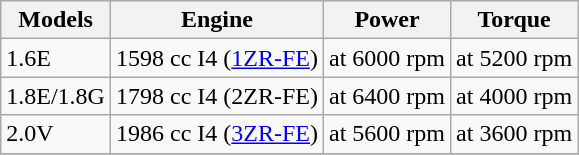<table class="wikitable">
<tr>
<th>Models</th>
<th>Engine</th>
<th>Power</th>
<th>Torque</th>
</tr>
<tr>
<td>1.6E</td>
<td>1598 cc I4 (<a href='#'>1ZR-FE</a>)</td>
<td> at 6000 rpm</td>
<td> at 5200 rpm</td>
</tr>
<tr>
<td>1.8E/1.8G</td>
<td>1798 cc I4 (2ZR-FE)</td>
<td> at 6400 rpm</td>
<td> at 4000 rpm</td>
</tr>
<tr>
<td>2.0V</td>
<td>1986 cc I4 (<a href='#'>3ZR-FE</a>)</td>
<td> at 5600 rpm</td>
<td> at 3600 rpm</td>
</tr>
<tr>
</tr>
</table>
